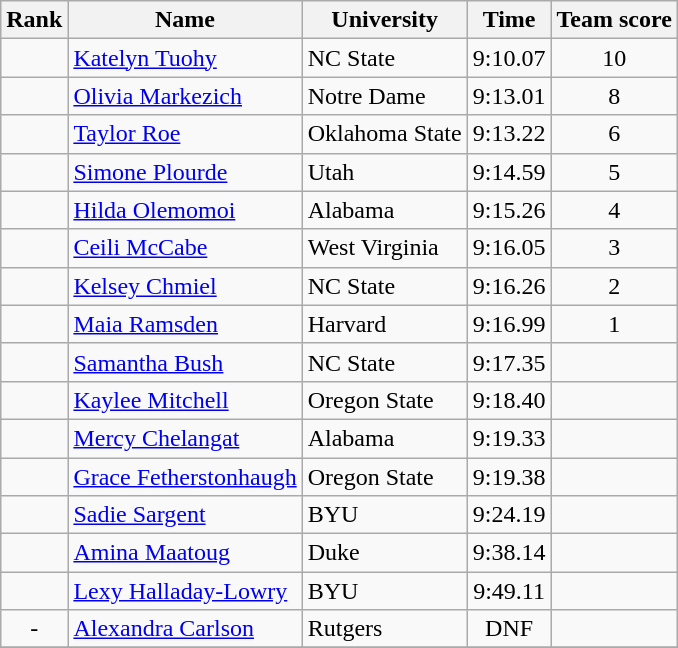<table class="wikitable sortable" style="text-align:center">
<tr>
<th>Rank</th>
<th>Name</th>
<th>University</th>
<th>Time</th>
<th>Team score</th>
</tr>
<tr>
<td></td>
<td align=left><a href='#'>Katelyn Tuohy</a></td>
<td align="left">NC State</td>
<td>9:10.07</td>
<td>10</td>
</tr>
<tr>
<td></td>
<td align=left><a href='#'>Olivia Markezich</a></td>
<td align="left">Notre Dame</td>
<td>9:13.01</td>
<td>8</td>
</tr>
<tr>
<td></td>
<td align=left><a href='#'>Taylor Roe</a></td>
<td align="left">Oklahoma State</td>
<td>9:13.22</td>
<td>6</td>
</tr>
<tr>
<td></td>
<td align=left><a href='#'>Simone Plourde</a></td>
<td align="left">Utah</td>
<td>9:14.59</td>
<td>5</td>
</tr>
<tr>
<td></td>
<td align=left><a href='#'>Hilda Olemomoi</a></td>
<td align="left">Alabama</td>
<td>9:15.26</td>
<td>4</td>
</tr>
<tr>
<td></td>
<td align=left><a href='#'>Ceili McCabe</a></td>
<td align="left">West Virginia</td>
<td>9:16.05</td>
<td>3</td>
</tr>
<tr>
<td></td>
<td align=left><a href='#'>Kelsey Chmiel</a></td>
<td align="left">NC State</td>
<td>9:16.26</td>
<td>2</td>
</tr>
<tr>
<td></td>
<td align=left><a href='#'>Maia Ramsden</a></td>
<td align="left">Harvard</td>
<td>9:16.99</td>
<td>1</td>
</tr>
<tr>
<td></td>
<td align=left><a href='#'>Samantha Bush</a></td>
<td align="left">NC State</td>
<td>9:17.35</td>
<td></td>
</tr>
<tr>
<td></td>
<td align=left><a href='#'>Kaylee Mitchell</a></td>
<td align="left">Oregon State</td>
<td>9:18.40</td>
<td></td>
</tr>
<tr>
<td></td>
<td align=left><a href='#'>Mercy Chelangat</a></td>
<td align="left">Alabama</td>
<td>9:19.33</td>
<td></td>
</tr>
<tr>
<td></td>
<td align=left><a href='#'>Grace Fetherstonhaugh</a></td>
<td align="left">Oregon State</td>
<td>9:19.38</td>
<td></td>
</tr>
<tr>
<td></td>
<td align=left><a href='#'>Sadie Sargent</a></td>
<td align="left">BYU</td>
<td>9:24.19</td>
<td></td>
</tr>
<tr>
<td></td>
<td align=left><a href='#'>Amina Maatoug</a></td>
<td align="left">Duke</td>
<td>9:38.14</td>
<td></td>
</tr>
<tr>
<td></td>
<td align=left><a href='#'>Lexy Halladay-Lowry</a></td>
<td align="left">BYU</td>
<td>9:49.11</td>
<td></td>
</tr>
<tr>
<td>-</td>
<td align="left"><a href='#'>Alexandra Carlson</a></td>
<td align="left">Rutgers</td>
<td>DNF</td>
<td></td>
</tr>
<tr>
</tr>
</table>
